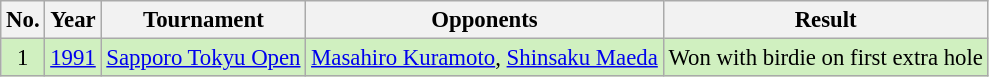<table class="wikitable" style="font-size:95%;">
<tr>
<th>No.</th>
<th>Year</th>
<th>Tournament</th>
<th>Opponents</th>
<th>Result</th>
</tr>
<tr style="background:#D0F0C0;">
<td align=center>1</td>
<td><a href='#'>1991</a></td>
<td><a href='#'>Sapporo Tokyu Open</a></td>
<td> <a href='#'>Masahiro Kuramoto</a>,  <a href='#'>Shinsaku Maeda</a></td>
<td>Won with birdie on first extra hole</td>
</tr>
</table>
